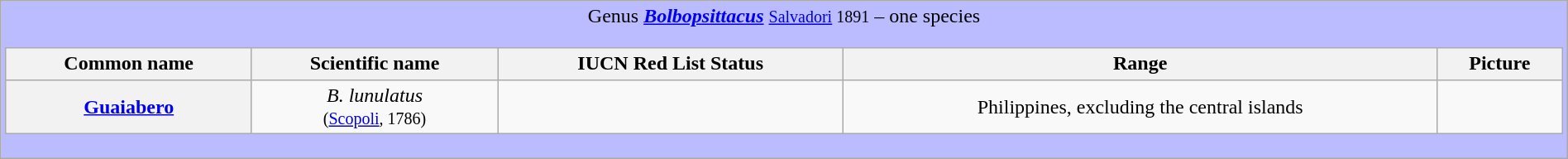<table class="wikitable" style="width:100%;text-align:center">
<tr>
<td colspan="100%" align="center" bgcolor="#BBBBFF">Genus <strong><em><a href='#'>Bolbopsittacus</a></em></strong> <small><a href='#'>Salvadori</a> 1891</small> – one species<br><table class="wikitable" style="width:100%;text-align:center">
<tr>
<th scope="col">Common name</th>
<th scope="col">Scientific name</th>
<th scope="col">IUCN Red List Status</th>
<th scope="col">Range</th>
<th scope="col">Picture</th>
</tr>
<tr>
<th scope="row"><a href='#'>Guaiabero</a></th>
<td><em>B. lunulatus</em> <br><small>(<a href='#'>Scopoli</a>, 1786)</small></td>
<td></td>
<td>Philippines, excluding the central islands</td>
<td></td>
</tr>
</table>
</td>
</tr>
</table>
